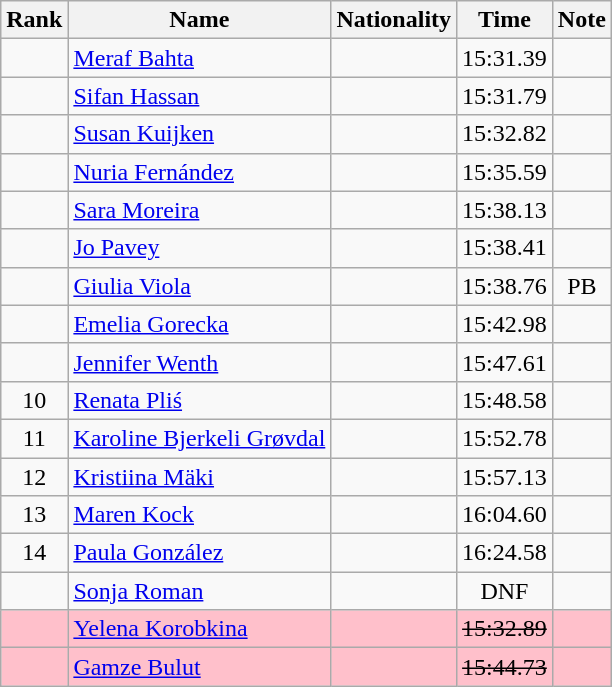<table class="wikitable sortable" style="text-align:center">
<tr>
<th>Rank</th>
<th>Name</th>
<th>Nationality</th>
<th>Time</th>
<th>Note</th>
</tr>
<tr>
<td></td>
<td align="left"><a href='#'>Meraf Bahta</a></td>
<td align=left></td>
<td>15:31.39</td>
<td></td>
</tr>
<tr>
<td></td>
<td align="left"><a href='#'>Sifan Hassan</a></td>
<td align=left></td>
<td>15:31.79</td>
<td></td>
</tr>
<tr>
<td></td>
<td align="left"><a href='#'>Susan Kuijken</a></td>
<td align=left></td>
<td>15:32.82</td>
<td></td>
</tr>
<tr>
<td></td>
<td align="left"><a href='#'>Nuria Fernández</a></td>
<td align=left></td>
<td>15:35.59</td>
<td></td>
</tr>
<tr>
<td></td>
<td align="left"><a href='#'>Sara Moreira</a></td>
<td align=left></td>
<td>15:38.13</td>
<td></td>
</tr>
<tr>
<td></td>
<td align="left"><a href='#'>Jo Pavey</a></td>
<td align=left></td>
<td>15:38.41</td>
<td></td>
</tr>
<tr>
<td></td>
<td align="left"><a href='#'>Giulia Viola</a></td>
<td align=left></td>
<td>15:38.76</td>
<td>PB</td>
</tr>
<tr>
<td></td>
<td align="left"><a href='#'>Emelia Gorecka</a></td>
<td align=left></td>
<td>15:42.98</td>
<td></td>
</tr>
<tr>
<td></td>
<td align="left"><a href='#'>Jennifer Wenth</a></td>
<td align=left></td>
<td>15:47.61</td>
<td></td>
</tr>
<tr>
<td>10</td>
<td align="left"><a href='#'>Renata Pliś</a></td>
<td align=left></td>
<td>15:48.58</td>
<td></td>
</tr>
<tr>
<td>11</td>
<td align="left"><a href='#'>Karoline Bjerkeli Grøvdal</a></td>
<td align=left></td>
<td>15:52.78</td>
<td></td>
</tr>
<tr>
<td>12</td>
<td align="left"><a href='#'>Kristiina Mäki</a></td>
<td align=left></td>
<td>15:57.13</td>
<td></td>
</tr>
<tr>
<td>13</td>
<td align="left"><a href='#'>Maren Kock</a></td>
<td align=left></td>
<td>16:04.60</td>
<td></td>
</tr>
<tr>
<td>14</td>
<td align="left"><a href='#'>Paula González</a></td>
<td align=left></td>
<td>16:24.58</td>
<td></td>
</tr>
<tr>
<td></td>
<td align="left"><a href='#'>Sonja Roman</a></td>
<td align=left></td>
<td>DNF</td>
<td></td>
</tr>
<tr bgcolor=pink>
<td></td>
<td align="left"><a href='#'>Yelena Korobkina</a></td>
<td align=left></td>
<td><s>15:32.89</s></td>
<td></td>
</tr>
<tr bgcolor=pink>
<td></td>
<td align="left"><a href='#'>Gamze Bulut</a></td>
<td align=left></td>
<td><s>15:44.73</s></td>
<td></td>
</tr>
</table>
